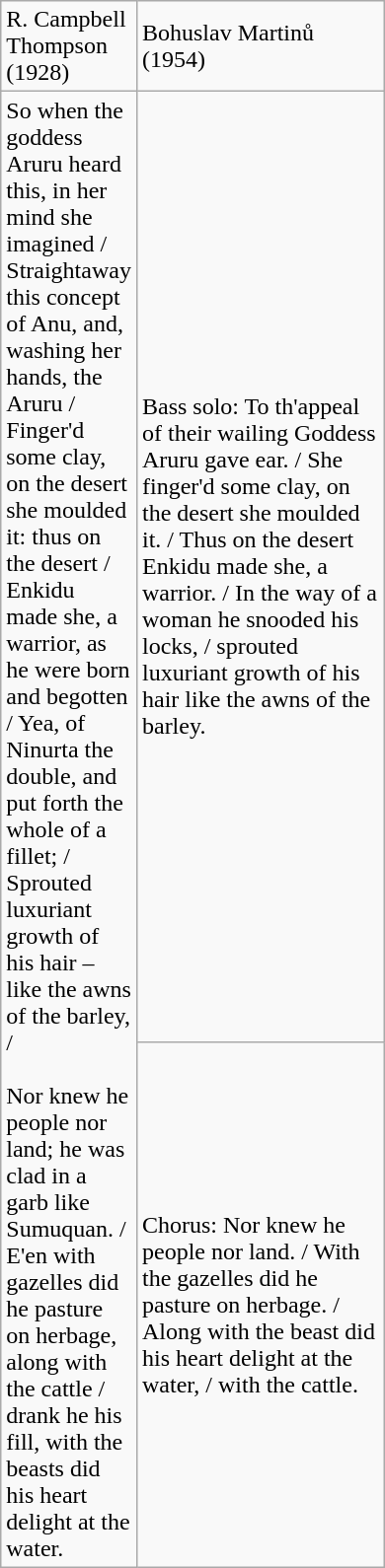<table class="wikitable center">
<tr>
<td style="width: 1em">R. Campbell Thompson (1928)</td>
<td style="width: 10em">Bohuslav Martinů (1954)</td>
</tr>
<tr>
<td rowspan="2">So when the goddess Aruru heard this, in her mind she imagined / Straightaway this concept of Anu, and, washing her hands, the Aruru / Finger'd some clay, on the desert she moulded it: thus on the desert / Enkidu made she, a warrior, as he were born and begotten / Yea, of Ninurta the double, and put forth the whole of a fillet; / Sprouted luxuriant growth of his hair – like the awns of the barley, / <br><br>Nor knew he people nor land; he was clad in a garb like Sumuquan. / E'en with gazelles did he pasture on herbage, along with the cattle / drank he his fill, with the beasts did his heart delight at the water.</td>
<td>Bass solo: To th'appeal of their wailing Goddess Aruru gave ear. / She finger'd some clay, on the desert she moulded it. / Thus on the desert Enkidu made she, a warrior. / In the way of a woman he snooded his locks, / sprouted luxuriant growth of his hair like the awns of the barley.</td>
</tr>
<tr>
<td>Chorus: Nor knew he people nor land. / With the gazelles did he pasture on herbage. / Along with the beast did his heart delight at the water, / with the cattle.</td>
</tr>
</table>
